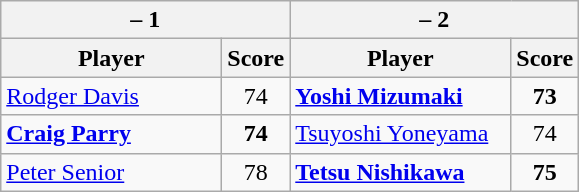<table class=wikitable>
<tr>
<th colspan=2> – 1</th>
<th colspan=2> – 2</th>
</tr>
<tr>
<th width=140>Player</th>
<th>Score</th>
<th width=140>Player</th>
<th>Score</th>
</tr>
<tr>
<td><a href='#'>Rodger Davis</a></td>
<td align=center>74</td>
<td><strong><a href='#'>Yoshi Mizumaki</a></strong></td>
<td align=center><strong>73</strong></td>
</tr>
<tr>
<td><strong><a href='#'>Craig Parry</a></strong></td>
<td align=center><strong>74</strong></td>
<td><a href='#'>Tsuyoshi Yoneyama</a></td>
<td align=center>74</td>
</tr>
<tr>
<td><a href='#'>Peter Senior</a></td>
<td align=center>78</td>
<td><strong><a href='#'>Tetsu Nishikawa</a></strong></td>
<td align=center><strong>75</strong></td>
</tr>
</table>
